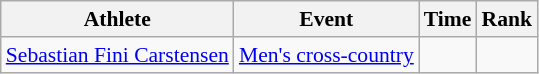<table class="wikitable" style="font-size:90%">
<tr>
<th>Athlete</th>
<th>Event</th>
<th>Time</th>
<th>Rank</th>
</tr>
<tr align=center>
<td align=left><a href='#'>Sebastian Fini Carstensen</a></td>
<td align=left><a href='#'>Men's cross-country</a></td>
<td></td>
<td></td>
</tr>
</table>
